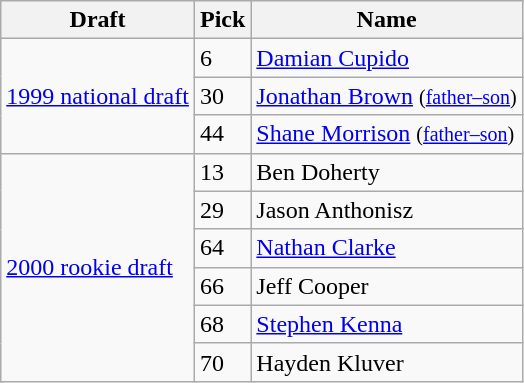<table class="wikitable plainrowheaders">
<tr>
<th scope="col"><strong>Draft</strong></th>
<th scope="col"><strong>Pick</strong></th>
<th scope="col"><strong>Name</strong></th>
</tr>
<tr>
<th rowspan= "3" style="font-weight: normal; background: #F9F9F9; text-align: left;"><a href='#'>1999 national draft</a></th>
<td>6</td>
<td><a href='#'>Damian Cupido</a></td>
</tr>
<tr>
<td>30</td>
<td><a href='#'>Jonathan Brown</a> <small>(<a href='#'>father–son</a>)</small></td>
</tr>
<tr>
<td>44</td>
<td><a href='#'>Shane Morrison</a> <small>(<a href='#'>father–son</a>)</small></td>
</tr>
<tr>
<th rowspan= "6" style="font-weight: normal; background: #F9F9F9; text-align: left;"><a href='#'>2000 rookie draft</a></th>
<td>13</td>
<td>Ben Doherty</td>
</tr>
<tr>
<td>29</td>
<td>Jason Anthonisz</td>
</tr>
<tr>
<td>64</td>
<td><a href='#'>Nathan Clarke</a></td>
</tr>
<tr>
<td>66</td>
<td>Jeff Cooper</td>
</tr>
<tr>
<td>68</td>
<td><a href='#'>Stephen Kenna</a></td>
</tr>
<tr>
<td>70</td>
<td>Hayden Kluver</td>
</tr>
</table>
